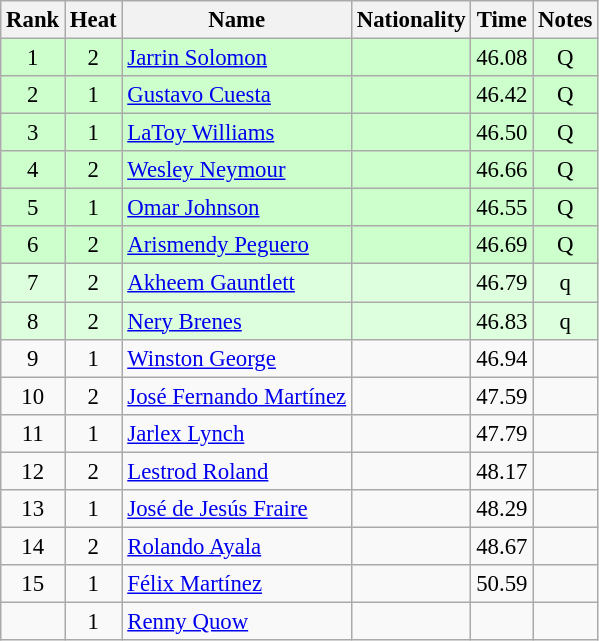<table class="wikitable sortable" style="text-align:center; font-size:95%">
<tr>
<th>Rank</th>
<th>Heat</th>
<th>Name</th>
<th>Nationality</th>
<th>Time</th>
<th>Notes</th>
</tr>
<tr bgcolor=ccffcc>
<td>1</td>
<td>2</td>
<td align=left><a href='#'>Jarrin Solomon</a></td>
<td align=left></td>
<td>46.08</td>
<td>Q</td>
</tr>
<tr bgcolor=ccffcc>
<td>2</td>
<td>1</td>
<td align=left><a href='#'>Gustavo Cuesta</a></td>
<td align=left></td>
<td>46.42</td>
<td>Q</td>
</tr>
<tr bgcolor=ccffcc>
<td>3</td>
<td>1</td>
<td align=left><a href='#'>LaToy Williams</a></td>
<td align=left></td>
<td>46.50</td>
<td>Q</td>
</tr>
<tr bgcolor=ccffcc>
<td>4</td>
<td>2</td>
<td align=left><a href='#'>Wesley Neymour</a></td>
<td align=left></td>
<td>46.66</td>
<td>Q</td>
</tr>
<tr bgcolor=ccffcc>
<td>5</td>
<td>1</td>
<td align=left><a href='#'>Omar Johnson</a></td>
<td align=left></td>
<td>46.55</td>
<td>Q</td>
</tr>
<tr bgcolor=ccffcc>
<td>6</td>
<td>2</td>
<td align=left><a href='#'>Arismendy Peguero</a></td>
<td align=left></td>
<td>46.69</td>
<td>Q</td>
</tr>
<tr bgcolor=ddffdd>
<td>7</td>
<td>2</td>
<td align=left><a href='#'>Akheem Gauntlett</a></td>
<td align=left></td>
<td>46.79</td>
<td>q</td>
</tr>
<tr bgcolor=ddffdd>
<td>8</td>
<td>2</td>
<td align=left><a href='#'>Nery Brenes</a></td>
<td align=left></td>
<td>46.83</td>
<td>q</td>
</tr>
<tr>
<td>9</td>
<td>1</td>
<td align=left><a href='#'>Winston George</a></td>
<td align=left></td>
<td>46.94</td>
<td></td>
</tr>
<tr>
<td>10</td>
<td>2</td>
<td align=left><a href='#'>José Fernando Martínez</a></td>
<td align=left></td>
<td>47.59</td>
<td></td>
</tr>
<tr>
<td>11</td>
<td>1</td>
<td align=left><a href='#'>Jarlex Lynch</a></td>
<td align=left></td>
<td>47.79</td>
<td></td>
</tr>
<tr>
<td>12</td>
<td>2</td>
<td align=left><a href='#'>Lestrod Roland</a></td>
<td align=left></td>
<td>48.17</td>
<td></td>
</tr>
<tr>
<td>13</td>
<td>1</td>
<td align=left><a href='#'>José de Jesús Fraire</a></td>
<td align=left></td>
<td>48.29</td>
<td></td>
</tr>
<tr>
<td>14</td>
<td>2</td>
<td align=left><a href='#'>Rolando Ayala</a></td>
<td align=left></td>
<td>48.67</td>
<td></td>
</tr>
<tr>
<td>15</td>
<td>1</td>
<td align=left><a href='#'>Félix Martínez</a></td>
<td align=left></td>
<td>50.59</td>
<td></td>
</tr>
<tr>
<td></td>
<td>1</td>
<td align=left><a href='#'>Renny Quow</a></td>
<td align=left></td>
<td></td>
<td></td>
</tr>
</table>
